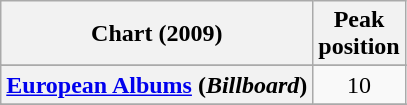<table class="wikitable sortable plainrowheaders" style="text-align:center">
<tr>
<th scope="col">Chart (2009)</th>
<th scope="col">Peak<br>position</th>
</tr>
<tr>
</tr>
<tr>
<th scope="row"><a href='#'>European Albums</a> (<em>Billboard</em>)</th>
<td>10</td>
</tr>
<tr>
</tr>
<tr>
</tr>
</table>
